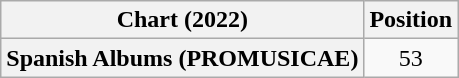<table class="wikitable plainrowheaders" style="text-align:center">
<tr>
<th scope="col">Chart (2022)</th>
<th scope="col">Position</th>
</tr>
<tr>
<th scope="row">Spanish Albums (PROMUSICAE)</th>
<td>53</td>
</tr>
</table>
